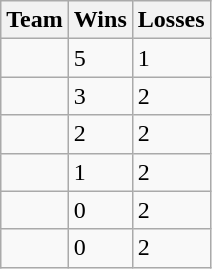<table class=wikitable>
<tr>
<th>Team</th>
<th>Wins</th>
<th>Losses</th>
</tr>
<tr>
<td><strong></strong></td>
<td>5</td>
<td>1</td>
</tr>
<tr>
<td></td>
<td>3</td>
<td>2</td>
</tr>
<tr>
<td></td>
<td>2</td>
<td>2</td>
</tr>
<tr>
<td></td>
<td>1</td>
<td>2</td>
</tr>
<tr>
<td></td>
<td>0</td>
<td>2</td>
</tr>
<tr>
<td></td>
<td>0</td>
<td>2</td>
</tr>
</table>
